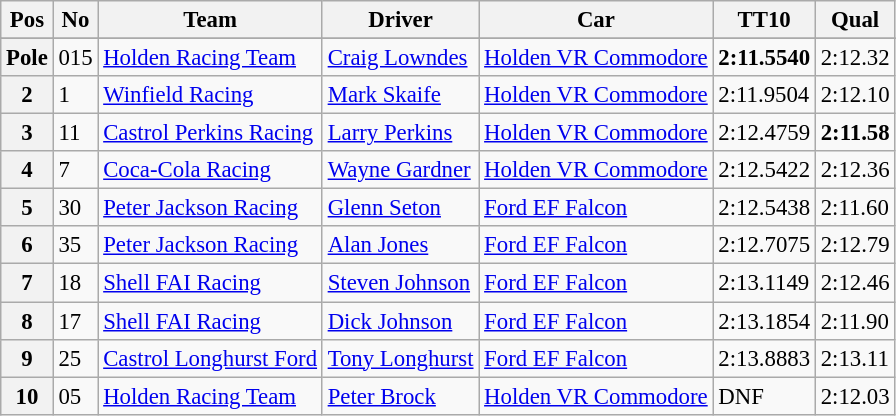<table class="wikitable sortable" style="font-size: 95%;">
<tr>
<th>Pos</th>
<th>No</th>
<th>Team</th>
<th>Driver</th>
<th>Car</th>
<th>TT10</th>
<th>Qual</th>
</tr>
<tr>
</tr>
<tr>
<th>Pole</th>
<td>015</td>
<td><a href='#'>Holden Racing Team</a></td>
<td> <a href='#'>Craig Lowndes</a></td>
<td><a href='#'>Holden VR Commodore</a></td>
<td><strong>2:11.5540</strong></td>
<td>2:12.32</td>
</tr>
<tr>
<th>2</th>
<td>1</td>
<td><a href='#'>Winfield Racing</a></td>
<td> <a href='#'>Mark Skaife</a></td>
<td><a href='#'>Holden VR Commodore</a></td>
<td>2:11.9504</td>
<td>2:12.10</td>
</tr>
<tr>
<th>3</th>
<td>11</td>
<td><a href='#'>Castrol Perkins Racing</a></td>
<td> <a href='#'>Larry Perkins</a></td>
<td><a href='#'>Holden VR Commodore</a></td>
<td>2:12.4759</td>
<td><strong>2:11.58</strong></td>
</tr>
<tr>
<th>4</th>
<td>7</td>
<td><a href='#'>Coca-Cola Racing</a></td>
<td> <a href='#'>Wayne Gardner</a></td>
<td><a href='#'>Holden VR Commodore</a></td>
<td>2:12.5422</td>
<td>2:12.36</td>
</tr>
<tr>
<th>5</th>
<td>30</td>
<td><a href='#'>Peter Jackson Racing</a></td>
<td> <a href='#'>Glenn Seton</a></td>
<td><a href='#'>Ford EF Falcon</a></td>
<td>2:12.5438</td>
<td>2:11.60</td>
</tr>
<tr>
<th>6</th>
<td>35</td>
<td><a href='#'>Peter Jackson Racing</a></td>
<td> <a href='#'>Alan Jones</a></td>
<td><a href='#'>Ford EF Falcon</a></td>
<td>2:12.7075</td>
<td>2:12.79</td>
</tr>
<tr>
<th>7</th>
<td>18</td>
<td><a href='#'>Shell FAI Racing</a></td>
<td> <a href='#'>Steven Johnson</a></td>
<td><a href='#'>Ford EF Falcon</a></td>
<td>2:13.1149</td>
<td>2:12.46</td>
</tr>
<tr>
<th>8</th>
<td>17</td>
<td><a href='#'>Shell FAI Racing</a></td>
<td> <a href='#'>Dick Johnson</a></td>
<td><a href='#'>Ford EF Falcon</a></td>
<td>2:13.1854</td>
<td>2:11.90</td>
</tr>
<tr>
<th>9</th>
<td>25</td>
<td><a href='#'>Castrol Longhurst Ford</a></td>
<td> <a href='#'>Tony Longhurst</a></td>
<td><a href='#'>Ford EF Falcon</a></td>
<td>2:13.8883</td>
<td>2:13.11</td>
</tr>
<tr>
<th>10</th>
<td>05</td>
<td><a href='#'>Holden Racing Team</a></td>
<td> <a href='#'>Peter Brock</a></td>
<td><a href='#'>Holden VR Commodore</a></td>
<td>DNF</td>
<td>2:12.03</td>
</tr>
</table>
